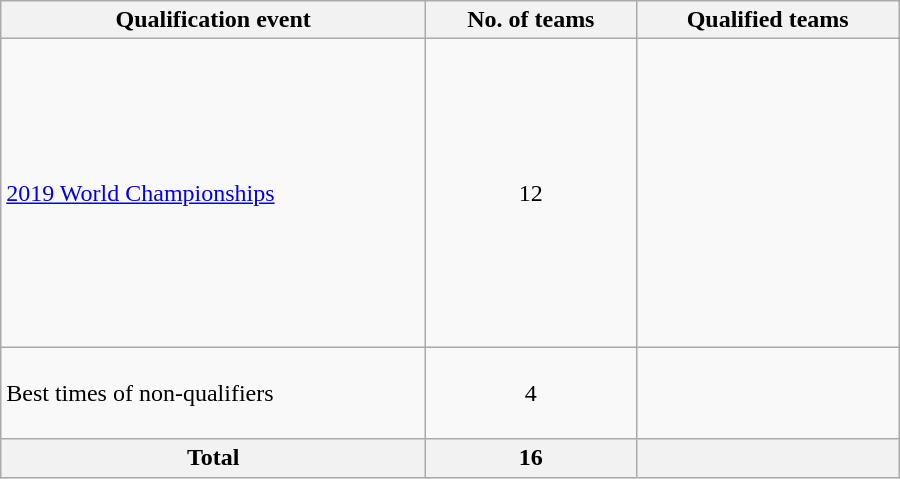<table class=wikitable style="text-align:left" width=600>
<tr>
<th>Qualification event</th>
<th>No. of teams</th>
<th>Qualified teams</th>
</tr>
<tr>
<td><a href='#'>2019 World Championships</a></td>
<td align=center>12</td>
<td><br><br><br><br><br><br><br><br><br><br><br></td>
</tr>
<tr>
<td>Best times of non-qualifiers</td>
<td align=center>4</td>
<td><br><br><br></td>
</tr>
<tr>
<th>Total</th>
<th>16</th>
<th></th>
</tr>
</table>
